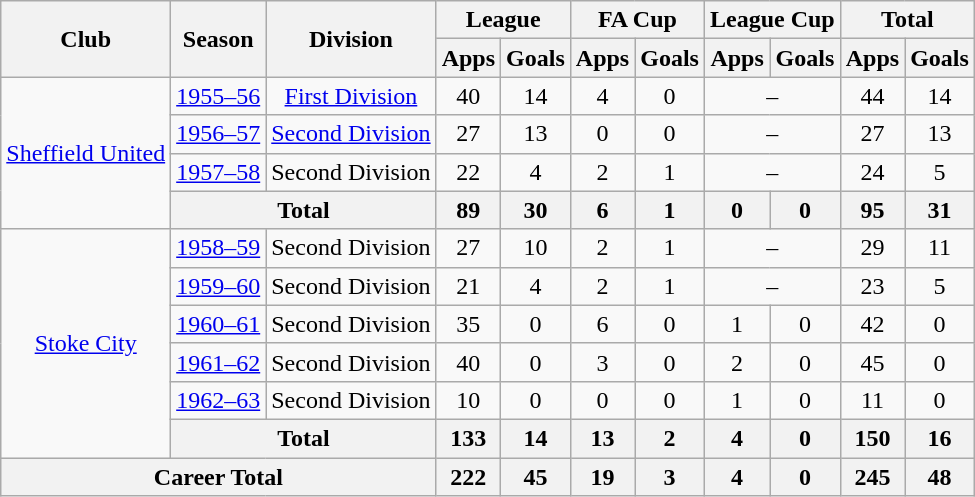<table class="wikitable" style="text-align: center;">
<tr>
<th rowspan="2">Club</th>
<th rowspan="2">Season</th>
<th rowspan="2">Division</th>
<th colspan="2">League</th>
<th colspan="2">FA Cup</th>
<th colspan="2">League Cup</th>
<th colspan="2">Total</th>
</tr>
<tr>
<th>Apps</th>
<th>Goals</th>
<th>Apps</th>
<th>Goals</th>
<th>Apps</th>
<th>Goals</th>
<th>Apps</th>
<th>Goals</th>
</tr>
<tr>
<td rowspan="4"><a href='#'>Sheffield United</a></td>
<td><a href='#'>1955–56</a></td>
<td><a href='#'>First Division</a></td>
<td>40</td>
<td>14</td>
<td>4</td>
<td>0</td>
<td colspan="2">–</td>
<td>44</td>
<td>14</td>
</tr>
<tr>
<td><a href='#'>1956–57</a></td>
<td><a href='#'>Second Division</a></td>
<td>27</td>
<td>13</td>
<td>0</td>
<td>0</td>
<td colspan="2">–</td>
<td>27</td>
<td>13</td>
</tr>
<tr>
<td><a href='#'>1957–58</a></td>
<td>Second Division</td>
<td>22</td>
<td>4</td>
<td>2</td>
<td>1</td>
<td colspan="2">–</td>
<td>24</td>
<td>5</td>
</tr>
<tr>
<th colspan="2">Total</th>
<th>89</th>
<th>30</th>
<th>6</th>
<th>1</th>
<th>0</th>
<th>0</th>
<th>95</th>
<th>31</th>
</tr>
<tr>
<td rowspan="6"><a href='#'>Stoke City</a></td>
<td><a href='#'>1958–59</a></td>
<td>Second Division</td>
<td>27</td>
<td>10</td>
<td>2</td>
<td>1</td>
<td colspan="2">–</td>
<td>29</td>
<td>11</td>
</tr>
<tr>
<td><a href='#'>1959–60</a></td>
<td>Second Division</td>
<td>21</td>
<td>4</td>
<td>2</td>
<td>1</td>
<td colspan="2">–</td>
<td>23</td>
<td>5</td>
</tr>
<tr>
<td><a href='#'>1960–61</a></td>
<td>Second Division</td>
<td>35</td>
<td>0</td>
<td>6</td>
<td>0</td>
<td>1</td>
<td>0</td>
<td>42</td>
<td>0</td>
</tr>
<tr>
<td><a href='#'>1961–62</a></td>
<td>Second Division</td>
<td>40</td>
<td>0</td>
<td>3</td>
<td>0</td>
<td>2</td>
<td>0</td>
<td>45</td>
<td>0</td>
</tr>
<tr>
<td><a href='#'>1962–63</a></td>
<td>Second Division</td>
<td>10</td>
<td>0</td>
<td>0</td>
<td>0</td>
<td>1</td>
<td>0</td>
<td>11</td>
<td>0</td>
</tr>
<tr>
<th colspan="2">Total</th>
<th>133</th>
<th>14</th>
<th>13</th>
<th>2</th>
<th>4</th>
<th>0</th>
<th>150</th>
<th>16</th>
</tr>
<tr>
<th colspan="3">Career Total</th>
<th>222</th>
<th>45</th>
<th>19</th>
<th>3</th>
<th>4</th>
<th>0</th>
<th>245</th>
<th>48</th>
</tr>
</table>
